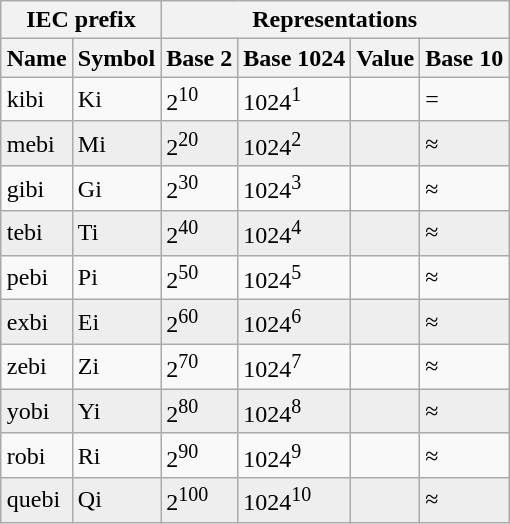<table style="margin:auto;" class="wikitable">
<tr>
<th colspan="2">IEC prefix</th>
<th colspan="4">Representations</th>
</tr>
<tr>
<th>Name</th>
<th>Symbol</th>
<th>Base 2</th>
<th>Base 1024</th>
<th>Value</th>
<th>Base 10</th>
</tr>
<tr>
<td>kibi</td>
<td>Ki</td>
<td>2<sup>10</sup></td>
<td>1024<sup>1</sup></td>
<td align="right"></td>
<td>= </td>
</tr>
<tr style="background:#eee;">
<td>mebi</td>
<td>Mi</td>
<td>2<sup>20</sup></td>
<td>1024<sup>2</sup></td>
<td align="right"></td>
<td>≈ </td>
</tr>
<tr>
<td>gibi</td>
<td>Gi</td>
<td>2<sup>30</sup></td>
<td>1024<sup>3</sup></td>
<td align="right"></td>
<td>≈ </td>
</tr>
<tr style="background:#eee;">
<td>tebi</td>
<td>Ti</td>
<td>2<sup>40</sup></td>
<td>1024<sup>4</sup></td>
<td align="right"></td>
<td>≈ </td>
</tr>
<tr>
<td>pebi</td>
<td>Pi</td>
<td>2<sup>50</sup></td>
<td>1024<sup>5</sup></td>
<td align="right"></td>
<td>≈ </td>
</tr>
<tr style="background:#eee;">
<td>exbi</td>
<td>Ei</td>
<td>2<sup>60</sup></td>
<td>1024<sup>6</sup></td>
<td align="right"></td>
<td>≈ </td>
</tr>
<tr>
<td>zebi</td>
<td>Zi</td>
<td>2<sup>70</sup></td>
<td>1024<sup>7</sup></td>
<td align="right"></td>
<td>≈ </td>
</tr>
<tr style="background:#eee;">
<td>yobi</td>
<td>Yi</td>
<td>2<sup>80</sup></td>
<td>1024<sup>8</sup></td>
<td align="right"></td>
<td>≈ </td>
</tr>
<tr>
<td>robi</td>
<td>Ri</td>
<td>2<sup>90</sup></td>
<td>1024<sup>9</sup></td>
<td align="right"></td>
<td>≈ </td>
</tr>
<tr style="background:#eee;">
<td>quebi</td>
<td>Qi</td>
<td>2<sup>100</sup></td>
<td>1024<sup>10</sup></td>
<td align="right"></td>
<td>≈ </td>
</tr>
</table>
